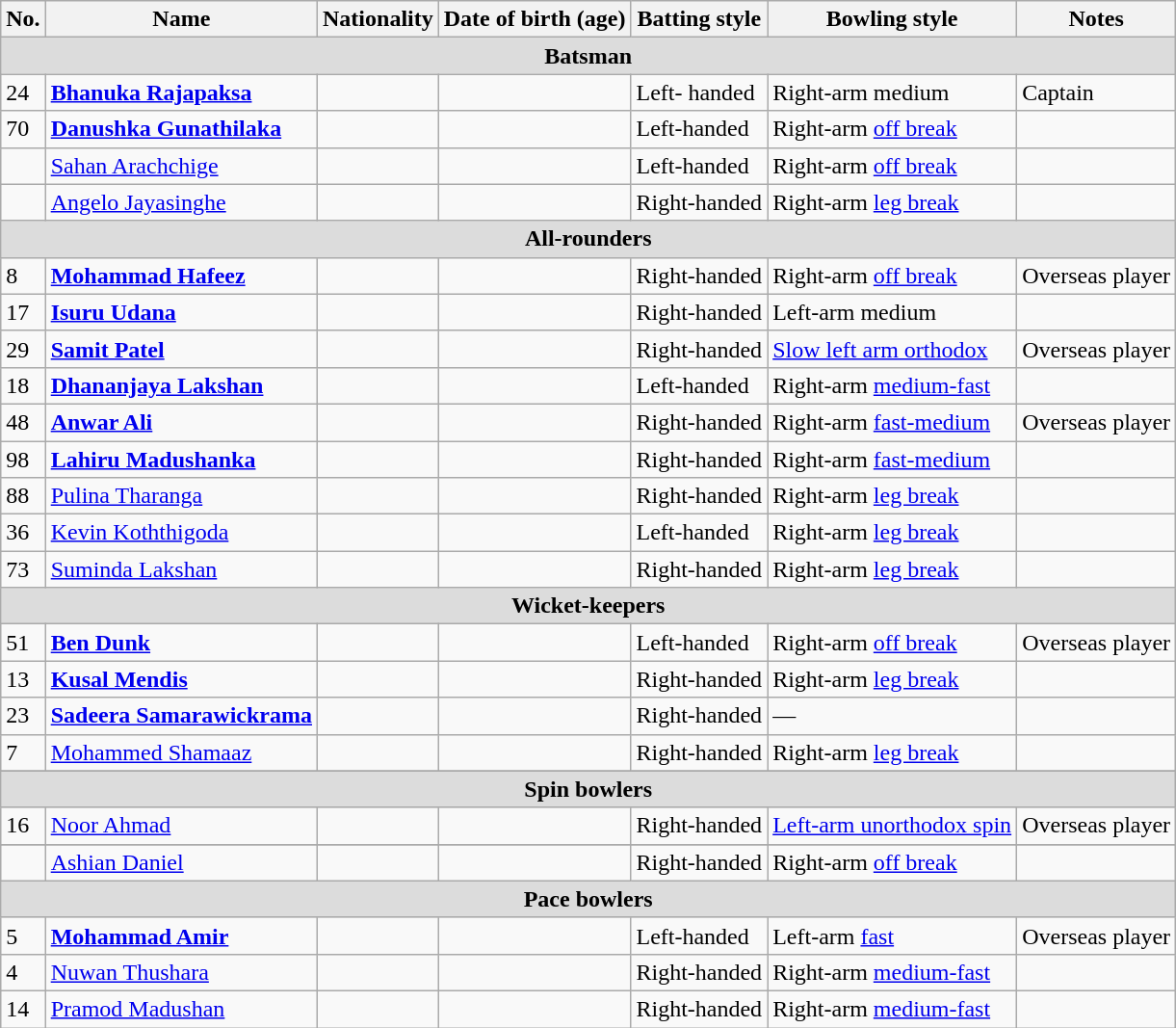<table class="wikitable">
<tr>
<th>No.</th>
<th>Name</th>
<th>Nationality</th>
<th>Date of birth (age)</th>
<th>Batting style</th>
<th>Bowling style</th>
<th>Notes</th>
</tr>
<tr>
<th colspan="7" style="background:#dcdcdc; text-align:center;">Batsman</th>
</tr>
<tr>
<td>24</td>
<td><strong><a href='#'>Bhanuka Rajapaksa</a></strong></td>
<td></td>
<td></td>
<td>Left-  handed</td>
<td>Right-arm medium</td>
<td>Captain</td>
</tr>
<tr>
<td>70</td>
<td><strong><a href='#'>Danushka Gunathilaka</a></strong></td>
<td></td>
<td></td>
<td>Left-handed</td>
<td>Right-arm <a href='#'>off break</a></td>
<td></td>
</tr>
<tr>
<td></td>
<td><a href='#'>Sahan Arachchige</a></td>
<td></td>
<td></td>
<td>Left-handed</td>
<td>Right-arm <a href='#'>off break</a></td>
<td></td>
</tr>
<tr>
<td></td>
<td><a href='#'>Angelo Jayasinghe</a></td>
<td></td>
<td></td>
<td>Right-handed</td>
<td>Right-arm <a href='#'>leg break</a></td>
<td></td>
</tr>
<tr>
<th colspan="7" style="background: #DCDCDC" align="center">All-rounders</th>
</tr>
<tr>
<td>8</td>
<td><strong><a href='#'>Mohammad Hafeez</a></strong></td>
<td></td>
<td></td>
<td>Right-handed</td>
<td>Right-arm <a href='#'>off break</a></td>
<td>Overseas player</td>
</tr>
<tr>
<td>17</td>
<td><strong><a href='#'>Isuru Udana</a></strong></td>
<td></td>
<td></td>
<td>Right-handed</td>
<td>Left-arm medium</td>
<td></td>
</tr>
<tr>
<td>29</td>
<td><strong><a href='#'>Samit Patel</a></strong></td>
<td></td>
<td></td>
<td>Right-handed</td>
<td><a href='#'>Slow left arm orthodox</a></td>
<td>Overseas player</td>
</tr>
<tr>
<td>18</td>
<td><strong><a href='#'>Dhananjaya Lakshan</a></strong></td>
<td></td>
<td></td>
<td>Left-handed</td>
<td>Right-arm <a href='#'>medium-fast</a></td>
<td></td>
</tr>
<tr>
<td>48</td>
<td><a href='#'><strong>Anwar Ali</strong></a></td>
<td></td>
<td></td>
<td>Right-handed</td>
<td>Right-arm <a href='#'>fast-medium</a></td>
<td>Overseas player</td>
</tr>
<tr>
<td>98</td>
<td><strong><a href='#'>Lahiru Madushanka</a></strong></td>
<td></td>
<td></td>
<td>Right-handed</td>
<td>Right-arm <a href='#'>fast-medium</a></td>
<td></td>
</tr>
<tr>
<td>88</td>
<td><a href='#'>Pulina Tharanga</a></td>
<td></td>
<td></td>
<td>Right-handed</td>
<td>Right-arm <a href='#'>leg break</a></td>
<td></td>
</tr>
<tr>
<td>36</td>
<td><a href='#'>Kevin Koththigoda</a></td>
<td></td>
<td></td>
<td>Left-handed</td>
<td>Right-arm <a href='#'>leg break</a></td>
<td></td>
</tr>
<tr>
<td>73</td>
<td><a href='#'>Suminda Lakshan</a></td>
<td></td>
<td></td>
<td>Right-handed</td>
<td>Right-arm <a href='#'>leg break</a></td>
<td></td>
</tr>
<tr>
<th colspan="7" style="background: #DCDCDC" align="center">Wicket-keepers</th>
</tr>
<tr>
<td>51</td>
<td><strong><a href='#'>Ben Dunk</a></strong></td>
<td></td>
<td></td>
<td>Left-handed</td>
<td>Right-arm <a href='#'>off break</a></td>
<td>Overseas player</td>
</tr>
<tr>
<td>13</td>
<td><strong><a href='#'>Kusal Mendis</a></strong></td>
<td></td>
<td></td>
<td>Right-handed</td>
<td>Right-arm <a href='#'>leg break</a></td>
<td></td>
</tr>
<tr>
<td>23</td>
<td><strong><a href='#'>Sadeera Samarawickrama</a></strong></td>
<td></td>
<td></td>
<td>Right-handed</td>
<td>—</td>
<td></td>
</tr>
<tr>
<td>7</td>
<td><a href='#'>Mohammed Shamaaz</a></td>
<td></td>
<td></td>
<td>Right-handed</td>
<td>Right-arm <a href='#'>leg break</a></td>
<td></td>
</tr>
<tr>
</tr>
<tr>
<th colspan="7" style="background: #DCDCDC" align="center">Spin bowlers</th>
</tr>
<tr>
<td>16</td>
<td><a href='#'>Noor Ahmad</a></td>
<td></td>
<td></td>
<td>Right-handed</td>
<td><a href='#'>Left-arm unorthodox spin</a></td>
<td>Overseas player</td>
</tr>
<tr>
</tr>
<tr>
<td></td>
<td><a href='#'>Ashian Daniel</a></td>
<td></td>
<td></td>
<td>Right-handed</td>
<td>Right-arm <a href='#'>off break</a></td>
<td></td>
</tr>
<tr>
<th colspan="7" style="background: #DCDCDC" align="center">Pace bowlers</th>
</tr>
<tr>
<td>5</td>
<td><strong><a href='#'>Mohammad Amir</a></strong></td>
<td></td>
<td></td>
<td>Left-handed</td>
<td>Left-arm <a href='#'>fast</a></td>
<td>Overseas player</td>
</tr>
<tr>
<td>4</td>
<td><a href='#'>Nuwan Thushara</a></td>
<td></td>
<td></td>
<td>Right-handed</td>
<td>Right-arm <a href='#'>medium-fast</a></td>
<td></td>
</tr>
<tr>
<td>14</td>
<td><a href='#'>Pramod Madushan</a></td>
<td></td>
<td></td>
<td>Right-handed</td>
<td>Right-arm <a href='#'>medium-fast</a></td>
<td></td>
</tr>
</table>
